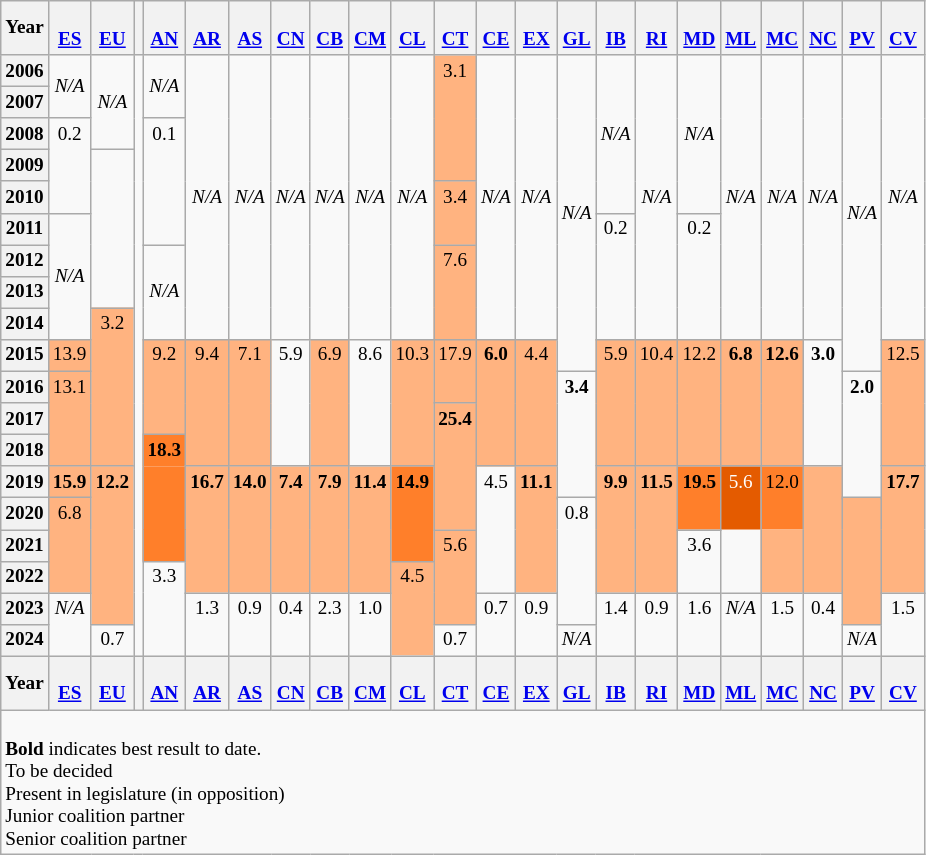<table class="wikitable sortable" style="font-size:80%; text-align:center">
<tr>
<th>Year</th>
<th><br><a href='#'>ES</a></th>
<th><br><a href='#'>EU</a></th>
<th class="unsortable"></th>
<th><br><a href='#'>AN</a></th>
<th><br><a href='#'>AR</a></th>
<th><br><a href='#'>AS</a></th>
<th><br><a href='#'>CN</a></th>
<th><br><a href='#'>CB</a></th>
<th><br><a href='#'>CM</a></th>
<th><br><a href='#'>CL</a></th>
<th><br><a href='#'>CT</a></th>
<th><br><a href='#'>CE</a></th>
<th><br><a href='#'>EX</a></th>
<th><br><a href='#'>GL</a></th>
<th><br><a href='#'>IB</a></th>
<th><br><a href='#'>RI</a></th>
<th><br><a href='#'>MD</a></th>
<th><br><a href='#'>ML</a></th>
<th><br><a href='#'>MC</a></th>
<th><br><a href='#'>NC</a></th>
<th><br><a href='#'>PV</a></th>
<th><br><a href='#'>CV</a></th>
</tr>
<tr>
<th>2006</th>
<td rowspan="2"><em>N/A</em></td>
<td rowspan="3"><em>N/A</em></td>
<td rowspan="20"></td>
<td rowspan="2"><em>N/A</em></td>
<td rowspan="9"><em>N/A</em></td>
<td rowspan="9"><em>N/A</em></td>
<td rowspan="9"><em>N/A</em></td>
<td rowspan="9"><em>N/A</em></td>
<td rowspan="9"><em>N/A</em></td>
<td rowspan="9"><em>N/A</em></td>
<td rowspan="4" style="background:#FFB380; vertical-align:top;">3.1</td>
<td rowspan="9"><em>N/A</em></td>
<td rowspan="9"><em>N/A</em></td>
<td rowspan="10"><em>N/A</em></td>
<td rowspan="5"><em>N/A</em></td>
<td rowspan="9"><em>N/A</em></td>
<td rowspan="5"><em>N/A</em></td>
<td rowspan="9"><em>N/A</em></td>
<td rowspan="9"><em>N/A</em></td>
<td rowspan="9"><em>N/A</em></td>
<td rowspan="10"><em>N/A</em></td>
<td rowspan="9"><em>N/A</em></td>
</tr>
<tr>
<th>2007</th>
</tr>
<tr>
<th>2008</th>
<td rowspan="3" style="vertical-align:top;">0.2</td>
<td rowspan="4" style="vertical-align:top;">0.1</td>
</tr>
<tr>
<th>2009</th>
<td rowspan="5"></td>
</tr>
<tr>
<th>2010</th>
<td rowspan="2" style="background:#FFB380; vertical-align:top;"> 3.4</td>
</tr>
<tr>
<th>2011</th>
<td rowspan="4"><em>N/A</em></td>
<td rowspan="4" style="vertical-align:top;">0.2</td>
<td rowspan="4" style="vertical-align:top;">0.2</td>
</tr>
<tr>
<th>2012</th>
<td rowspan="3"><em>N/A</em></td>
<td rowspan="3" style="background:#FFB380; vertical-align:top;"> 7.6</td>
</tr>
<tr>
<th>2013</th>
</tr>
<tr>
<th>2014</th>
<td rowspan="5" style="background:#FFB380; vertical-align:top;"> 3.2</td>
</tr>
<tr>
<th>2015</th>
<td style="background:#FFB380; vertical-align:top;">13.9</td>
<td rowspan="3" style="background:#FFB380; vertical-align:top;">9.2</td>
<td rowspan="4" style="background:#FFB380; vertical-align:top;">9.4</td>
<td rowspan="4" style="background:#FFB380; vertical-align:top;">7.1</td>
<td rowspan="4" style="vertical-align:top;">5.9</td>
<td rowspan="4" style="background:#FFB380; vertical-align:top;">6.9</td>
<td rowspan="4" style="vertical-align:top;">8.6</td>
<td rowspan="4" style="background:#FFB380; vertical-align:top;">10.3</td>
<td rowspan="2" style="background:#FFB380; vertical-align:top;"> 17.9</td>
<td rowspan="4" style="background:#FFB380; vertical-align:top;"><strong>6.0</strong></td>
<td rowspan="4" style="background:#FFB380; vertical-align:top;">4.4</td>
<td rowspan="4" style="background:#FFB380; vertical-align:top;"> 5.9</td>
<td rowspan="4" style="background:#FFB380; vertical-align:top;">10.4</td>
<td rowspan="4" style="background:#FFB380; vertical-align:top;"> 12.2</td>
<td rowspan="4" style="background:#FFB380; vertical-align:top;"><strong>6.8</strong></td>
<td rowspan="4" style="background:#FFB380; vertical-align:top;"><strong>12.6</strong></td>
<td rowspan="4" style="vertical-align:top;"><strong>3.0</strong></td>
<td rowspan="4" style="background:#FFB380; vertical-align:top;">12.5</td>
</tr>
<tr>
<th>2016</th>
<td rowspan="3" style="background:#FFB380; vertical-align:top;"> 13.1</td>
<td rowspan="5" style="vertical-align:top;"><strong>3.4</strong></td>
<td rowspan="5" style="vertical-align:top;"><strong>2.0</strong></td>
</tr>
<tr>
<th>2017</th>
<td rowspan="5" style="background:#FFB380; vertical-align:top;"> <strong>25.4</strong></td>
</tr>
<tr>
<th>2018</th>
<td style="background:#FF7F2A; vertical-align:top;"> <strong>18.3</strong></td>
</tr>
<tr>
<th rowspan="2">2019</th>
<td style="background:#FFB380; vertical-align:top;"> <strong>15.9</strong></td>
<td rowspan="6" style="background:#FFB380; vertical-align:top;"> <strong>12.2</strong></td>
<td rowspan="4" style="background:#FF7F2A; border-top-style:hidden"></td>
<td rowspan="5" style="background:#FFB380; vertical-align:top;"> <strong>16.7</strong></td>
<td rowspan="5" style="background:#FFB380; vertical-align:top;"> <strong>14.0</strong></td>
<td rowspan="5" style="background:#FFB380; vertical-align:top;"> <strong>7.4</strong></td>
<td rowspan="5" style="background:#FFB380; vertical-align:top;"> <strong>7.9</strong></td>
<td rowspan="5" style="background:#FFB380; vertical-align:top;"> <strong>11.4</strong></td>
<td style="background:#FF7F2A; vertical-align:top;"> <strong>14.9</strong></td>
<td rowspan="5" style="vertical-align:top;"> 4.5</td>
<td rowspan="5" style="background:#FFB380; vertical-align:top;"> <strong>11.1</strong></td>
<td rowspan="5" style="background:#FFB380; vertical-align:top;"> <strong>9.9</strong></td>
<td rowspan="5" style="background:#FFB380; vertical-align:top;"> <strong>11.5</strong></td>
<td style="background:#FF7F2A; vertical-align:top;"> <strong>19.5</strong></td>
<td style="background:#E45B00; color:#FFFFFF; vertical-align:top;"> 5.6</td>
<td style="background:#FF7F2A; vertical-align:top;"> 12.0</td>
<td rowspan="5" style="background:#FFB380;"></td>
<td rowspan="5" style="background:#FFB380; vertical-align:top;"> <strong>17.7</strong></td>
</tr>
<tr>
<td rowspan="4" style="background:#FFB380; vertical-align:top;"> 6.8</td>
<td rowspan="3" style="background:#FF7F2A; border-top-style:hidden"></td>
<td rowspan="2" style="background:#FF7F2A; border-top-style:hidden"></td>
<td rowspan="2" style="background:#E45B00; border-top-style:hidden"></td>
<td rowspan="2" style="background:#FF7F2A; border-top-style:hidden"></td>
</tr>
<tr>
<th>2020</th>
<td rowspan="4" style="vertical-align:top;"> 0.8</td>
<td rowspan="4" style="background:#FFB380;"></td>
</tr>
<tr>
<th>2021</th>
<td rowspan="3" style="background:#FFB380; vertical-align:top;"> 5.6</td>
<td rowspan="2" style="vertical-align:top;"> 3.6</td>
<td rowspan="2" style="border-top-style:hidden"></td>
<td rowspan="2" style="background:#FFB380; border-top-style:hidden; vertical-align:top;"></td>
</tr>
<tr>
<th>2022</th>
<td rowspan="3" style="vertical-align:top;"> 3.3</td>
<td rowspan="3" style="background:#FFB380; vertical-align:top;"> 4.5</td>
</tr>
<tr>
<th>2023</th>
<td rowspan="2" style="vertical-align:top;"><em>N/A</em></td>
<td rowspan="2" style="vertical-align:top;"> 1.3</td>
<td rowspan="2" style="vertical-align:top;"> 0.9</td>
<td rowspan="2" style="vertical-align:top;"> 0.4</td>
<td rowspan="2" style="vertical-align:top;"> 2.3</td>
<td rowspan="2" style="vertical-align:top;"> 1.0</td>
<td rowspan="2" style="vertical-align:top;"> 0.7</td>
<td rowspan="2" style="vertical-align:top;"> 0.9</td>
<td rowspan="2" style="vertical-align:top;"> 1.4</td>
<td rowspan="2" style="vertical-align:top;"> 0.9</td>
<td rowspan="2" style="vertical-align:top;"> 1.6</td>
<td rowspan="2" style="vertical-align:top;"><em>N/A</em></td>
<td rowspan="2" style="vertical-align:top;"> 1.5</td>
<td rowspan="2" style="vertical-align:top;"> 0.4</td>
<td rowspan="2" style="vertical-align:top;"> 1.5</td>
</tr>
<tr>
<th>2024</th>
<td style="vertical-align:top;"> 0.7</td>
<td style="vertical-align:top;"> 0.7</td>
<td style="vertical-align:top;"><em>N/A</em></td>
<td style="vertical-align:top;"><em>N/A</em></td>
</tr>
<tr>
<th>Year</th>
<th><br><a href='#'>ES</a></th>
<th><br><a href='#'>EU</a></th>
<th class="unsortable"></th>
<th><br><a href='#'>AN</a></th>
<th><br><a href='#'>AR</a></th>
<th><br><a href='#'>AS</a></th>
<th><br><a href='#'>CN</a></th>
<th><br><a href='#'>CB</a></th>
<th><br><a href='#'>CM</a></th>
<th><br><a href='#'>CL</a></th>
<th><br><a href='#'>CT</a></th>
<th><br><a href='#'>CE</a></th>
<th><br><a href='#'>EX</a></th>
<th><br><a href='#'>GL</a></th>
<th><br><a href='#'>IB</a></th>
<th><br><a href='#'>RI</a></th>
<th><br><a href='#'>MD</a></th>
<th><br><a href='#'>ML</a></th>
<th><br><a href='#'>MC</a></th>
<th><br><a href='#'>NC</a></th>
<th><br><a href='#'>PV</a></th>
<th><br><a href='#'>CV</a></th>
</tr>
<tr>
<td colspan="23" align="left"><br><strong>Bold</strong> indicates best result to date.<br> To be decided<br> Present in legislature (in opposition)<br> Junior coalition partner<br> Senior coalition partner</td>
</tr>
</table>
